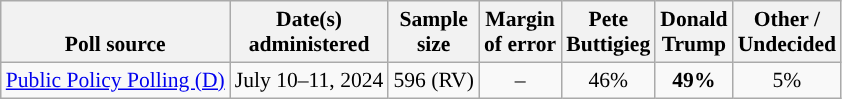<table class="wikitable sortable mw-datatable" style="font-size:90%;text-align:center;line-height:17px">
<tr valign=bottom>
<th>Poll source</th>
<th>Date(s)<br>administered</th>
<th>Sample<br>size</th>
<th>Margin<br>of error</th>
<th class="unsortable">Pete<br>Buttigieg<br></th>
<th class="unsortable">Donald<br>Trump<br></th>
<th class="unsortable">Other /<br>Undecided</th>
</tr>
<tr>
<td style="text-align:left;"><a href='#'>Public Policy Polling (D)</a></td>
<td data-sort-value="2024-07-22">July 10–11, 2024</td>
<td>596 (RV)</td>
<td>–</td>
<td>46%</td>
<td style="background-color:"><strong>49%</strong></td>
<td>5%</td>
</tr>
</table>
